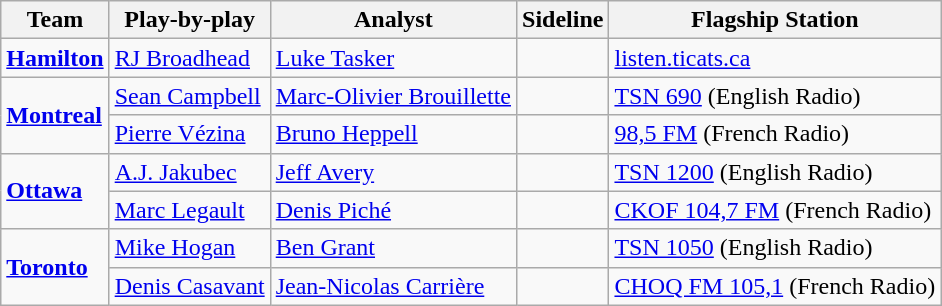<table class="wikitable">
<tr>
<th>Team</th>
<th>Play-by-play</th>
<th>Analyst</th>
<th>Sideline</th>
<th>Flagship Station</th>
</tr>
<tr>
<td><strong><a href='#'>Hamilton</a></strong></td>
<td><a href='#'>RJ Broadhead</a></td>
<td><a href='#'>Luke Tasker</a></td>
<td></td>
<td><a href='#'>listen.ticats.ca</a></td>
</tr>
<tr>
<td rowspan="2"><strong><a href='#'>Montreal</a></strong></td>
<td><a href='#'>Sean Campbell</a></td>
<td><a href='#'>Marc-Olivier Brouillette</a></td>
<td></td>
<td><a href='#'>TSN 690</a> (English Radio)</td>
</tr>
<tr>
<td><a href='#'>Pierre Vézina</a></td>
<td><a href='#'>Bruno Heppell</a></td>
<td></td>
<td><a href='#'>98,5 FM</a> (French Radio)</td>
</tr>
<tr>
<td rowspan="2"><strong><a href='#'>Ottawa</a></strong></td>
<td><a href='#'>A.J. Jakubec</a></td>
<td><a href='#'>Jeff Avery</a></td>
<td></td>
<td><a href='#'>TSN 1200</a> (English Radio)</td>
</tr>
<tr>
<td><a href='#'>Marc Legault</a></td>
<td><a href='#'>Denis Piché</a></td>
<td></td>
<td><a href='#'>CKOF 104,7 FM</a> (French Radio)</td>
</tr>
<tr>
<td rowspan="2"><strong><a href='#'>Toronto</a></strong></td>
<td><a href='#'>Mike Hogan</a></td>
<td><a href='#'>Ben Grant</a></td>
<td></td>
<td><a href='#'>TSN 1050</a> (English Radio)</td>
</tr>
<tr>
<td><a href='#'>Denis Casavant</a></td>
<td><a href='#'>Jean-Nicolas Carrière</a></td>
<td></td>
<td><a href='#'>CHOQ FM 105,1</a> (French Radio)</td>
</tr>
</table>
